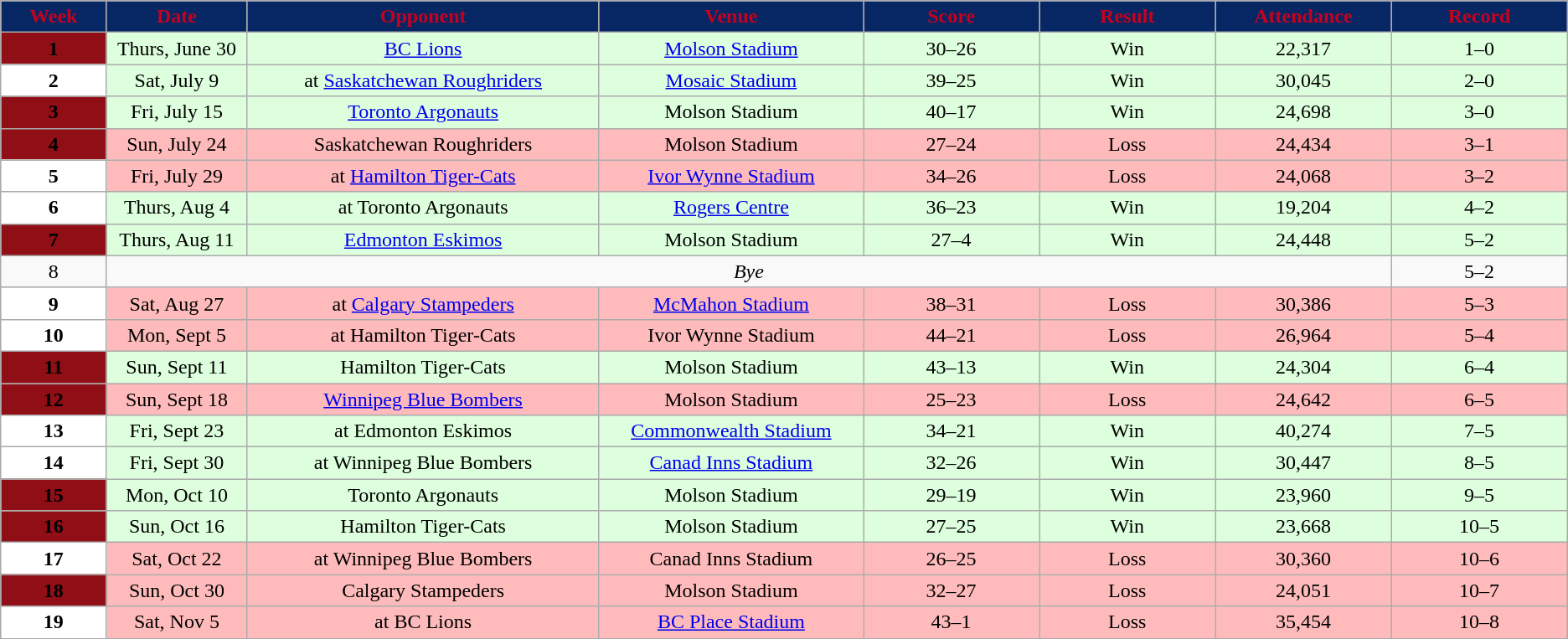<table class="wikitable sortable">
<tr>
<th style="background:#072764;color:#c6011f;" width="6%">Week</th>
<th style="background:#072764;color:#c6011f;" width="8%">Date</th>
<th style="background:#072764;color:#c6011f;" width="20%">Opponent</th>
<th style="background:#072764;color:#c6011f;" width="15%">Venue</th>
<th style="background:#072764;color:#c6011f;" width="10%">Score</th>
<th style="background:#072764;color:#c6011f;" width="10%">Result</th>
<th style="background:#072764;color:#c6011f;" width="10%">Attendance</th>
<th style="background:#072764;color:#c6011f;" width="10%">Record</th>
</tr>
<tr align="center" bgcolor="#ddffdd">
<td style="text-align:center; background:#900F17;"><span><strong>1</strong></span></td>
<td>Thurs, June 30</td>
<td><a href='#'>BC Lions</a></td>
<td><a href='#'>Molson Stadium</a></td>
<td>30–26</td>
<td>Win</td>
<td>22,317</td>
<td>1–0</td>
</tr>
<tr align="center" bgcolor="#ddffdd">
<td style="text-align:center; background:white;"><span><strong>2</strong></span></td>
<td>Sat, July 9</td>
<td>at <a href='#'>Saskatchewan Roughriders</a></td>
<td><a href='#'>Mosaic Stadium</a></td>
<td>39–25</td>
<td>Win</td>
<td>30,045</td>
<td>2–0</td>
</tr>
<tr align="center" bgcolor="#ddffdd">
<td style="text-align:center; background:#900F17;"><span><strong>3</strong></span></td>
<td>Fri, July 15</td>
<td><a href='#'>Toronto Argonauts</a></td>
<td>Molson Stadium</td>
<td>40–17</td>
<td>Win</td>
<td>24,698</td>
<td>3–0</td>
</tr>
<tr align="center" bgcolor="#ffbbbb">
<td style="text-align:center; background:#900F17;"><span><strong>4</strong></span></td>
<td>Sun, July 24</td>
<td>Saskatchewan Roughriders</td>
<td>Molson Stadium</td>
<td>27–24</td>
<td>Loss</td>
<td>24,434</td>
<td>3–1</td>
</tr>
<tr align="center" bgcolor="#ffbbbb">
<td style="text-align:center; background:white;"><span><strong>5</strong></span></td>
<td>Fri, July 29</td>
<td>at <a href='#'>Hamilton Tiger-Cats</a></td>
<td><a href='#'>Ivor Wynne Stadium</a></td>
<td>34–26</td>
<td>Loss</td>
<td>24,068</td>
<td>3–2</td>
</tr>
<tr align="center" bgcolor="#ddffdd">
<td style="text-align:center; background:white;"><span><strong>6</strong></span></td>
<td>Thurs, Aug 4</td>
<td>at Toronto Argonauts</td>
<td><a href='#'>Rogers Centre</a></td>
<td>36–23</td>
<td>Win</td>
<td>19,204</td>
<td>4–2</td>
</tr>
<tr align="center" bgcolor="#ddffdd">
<td style="text-align:center; background:#900F17;"><span><strong>7</strong></span></td>
<td>Thurs, Aug 11</td>
<td><a href='#'>Edmonton Eskimos</a></td>
<td>Molson Stadium</td>
<td>27–4</td>
<td>Win</td>
<td>24,448</td>
<td>5–2</td>
</tr>
<tr align="center">
<td>8</td>
<td colSpan=6 align="center"><em>Bye</em></td>
<td>5–2</td>
</tr>
<tr align="center" bgcolor="#ffbbbb">
<td style="text-align:center; background:white;"><span><strong>9</strong></span></td>
<td>Sat, Aug 27</td>
<td>at <a href='#'>Calgary Stampeders</a></td>
<td><a href='#'>McMahon Stadium</a></td>
<td>38–31</td>
<td>Loss</td>
<td>30,386</td>
<td>5–3</td>
</tr>
<tr align="center" bgcolor="#ffbbbb">
<td style="text-align:center; background:white;"><span><strong>10</strong></span></td>
<td>Mon, Sept 5</td>
<td>at Hamilton Tiger-Cats</td>
<td>Ivor Wynne Stadium</td>
<td>44–21</td>
<td>Loss</td>
<td>26,964</td>
<td>5–4</td>
</tr>
<tr align="center" bgcolor="#ddffdd">
<td style="text-align:center; background:#900F17;"><span><strong>11</strong></span></td>
<td>Sun, Sept 11</td>
<td>Hamilton Tiger-Cats</td>
<td>Molson Stadium</td>
<td>43–13</td>
<td>Win</td>
<td>24,304</td>
<td>6–4</td>
</tr>
<tr align="center" bgcolor="#ffbbbb">
<td style="text-align:center; background:#900F17;"><span><strong>12</strong></span></td>
<td>Sun, Sept 18</td>
<td><a href='#'>Winnipeg Blue Bombers</a></td>
<td>Molson Stadium</td>
<td>25–23</td>
<td>Loss</td>
<td>24,642</td>
<td>6–5</td>
</tr>
<tr align="center" bgcolor="#ddffdd">
<td style="text-align:center; background:white;"><span><strong>13</strong></span></td>
<td>Fri, Sept 23</td>
<td>at Edmonton Eskimos</td>
<td><a href='#'>Commonwealth Stadium</a></td>
<td>34–21</td>
<td>Win</td>
<td>40,274</td>
<td>7–5</td>
</tr>
<tr align="center" bgcolor="#ddffdd">
<td style="text-align:center; background:white;"><span><strong>14</strong></span></td>
<td>Fri, Sept 30</td>
<td>at Winnipeg Blue Bombers</td>
<td><a href='#'>Canad Inns Stadium</a></td>
<td>32–26</td>
<td>Win</td>
<td>30,447</td>
<td>8–5</td>
</tr>
<tr align="center" bgcolor="#ddffdd">
<td style="text-align:center; background:#900F17;"><span><strong>15</strong></span></td>
<td>Mon, Oct 10</td>
<td>Toronto Argonauts</td>
<td>Molson Stadium</td>
<td>29–19</td>
<td>Win</td>
<td>23,960</td>
<td>9–5</td>
</tr>
<tr align="center" bgcolor="#ddffdd">
<td style="text-align:center; background:#900F17;"><span><strong>16</strong></span></td>
<td>Sun, Oct 16</td>
<td>Hamilton Tiger-Cats</td>
<td>Molson Stadium</td>
<td>27–25</td>
<td>Win</td>
<td>23,668</td>
<td>10–5</td>
</tr>
<tr align="center" bgcolor="#ffbbbb">
<td style="text-align:center; background:white;"><span><strong>17</strong></span></td>
<td>Sat, Oct 22</td>
<td>at Winnipeg Blue Bombers</td>
<td>Canad Inns Stadium</td>
<td>26–25</td>
<td>Loss</td>
<td>30,360</td>
<td>10–6</td>
</tr>
<tr align="center" bgcolor="#ffbbbb">
<td style="text-align:center; background:#900F17;"><span><strong>18</strong></span></td>
<td>Sun, Oct 30</td>
<td>Calgary Stampeders</td>
<td>Molson Stadium</td>
<td>32–27</td>
<td>Loss</td>
<td>24,051</td>
<td>10–7</td>
</tr>
<tr align="center" bgcolor="#ffbbbb">
<td style="text-align:center; background:white;"><span><strong>19</strong></span></td>
<td>Sat, Nov 5</td>
<td>at BC Lions</td>
<td><a href='#'>BC Place Stadium</a></td>
<td>43–1</td>
<td>Loss</td>
<td>35,454</td>
<td>10–8</td>
</tr>
<tr>
</tr>
</table>
